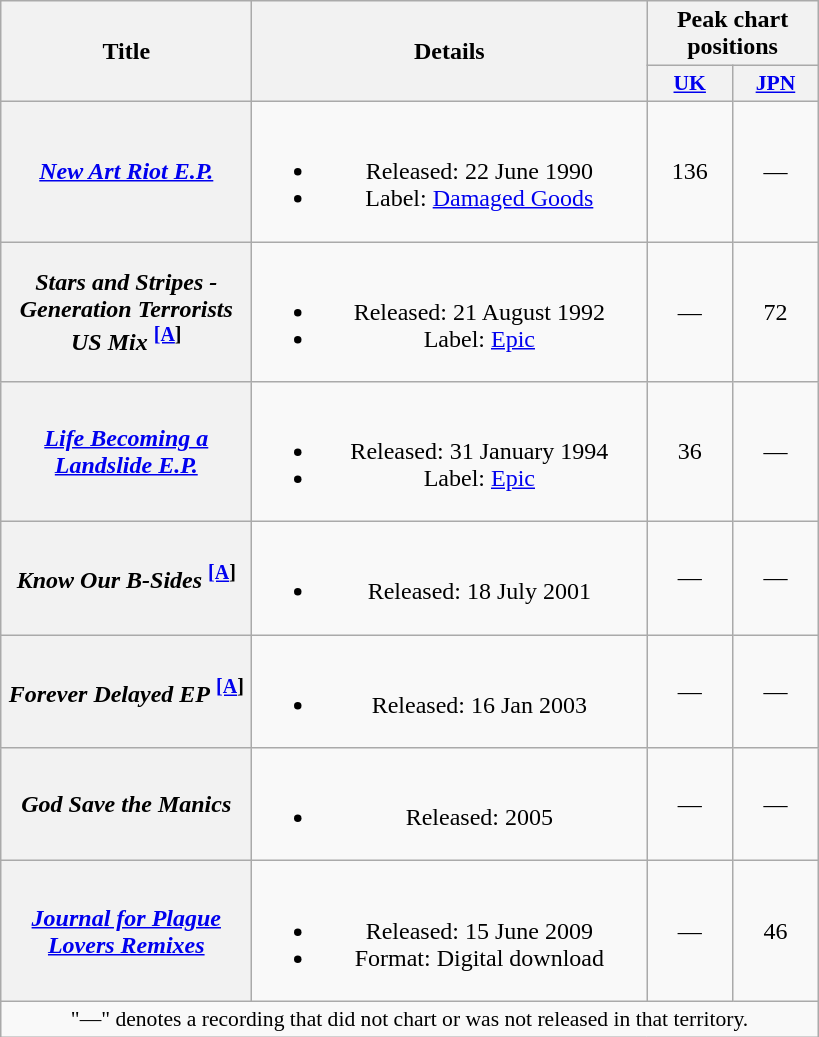<table class="wikitable plainrowheaders" style="text-align:center;" border="1">
<tr>
<th scope="col" rowspan="2" style="width:10em;">Title</th>
<th scope="col" rowspan="2" style="width:16em;">Details</th>
<th scope="col" colspan="2">Peak chart positions</th>
</tr>
<tr>
<th scope="col" style="width:3.5em;font-size:90%;"><a href='#'>UK</a><br></th>
<th scope="col" style="width:3.5em;font-size:90%;"><a href='#'>JPN</a><br></th>
</tr>
<tr>
<th scope="row"><em><a href='#'>New Art Riot E.P.</a></em></th>
<td><br><ul><li>Released: 22 June 1990</li><li>Label: <a href='#'>Damaged Goods</a></li></ul></td>
<td>136</td>
<td>—</td>
</tr>
<tr>
<th scope="row"><em>Stars and Stripes - Generation Terrorists US Mix</em> <sup><span></span><a href='#'>[A</a>]</sup></th>
<td><br><ul><li>Released: 21 August 1992</li><li>Label: <a href='#'>Epic</a></li></ul></td>
<td>—</td>
<td>72</td>
</tr>
<tr>
<th scope="row"><em><a href='#'>Life Becoming a Landslide E.P.</a></em></th>
<td><br><ul><li>Released: 31 January 1994</li><li>Label: <a href='#'>Epic</a></li></ul></td>
<td>36</td>
<td>—</td>
</tr>
<tr>
<th scope="row"><em>Know Our B-Sides</em> <sup><span></span><a href='#'>[A</a>]</sup></th>
<td><br><ul><li>Released: 18 July 2001</li></ul></td>
<td>—</td>
<td>—</td>
</tr>
<tr>
<th scope="row"><em>Forever Delayed EP</em> <sup><span></span><a href='#'>[A</a>]</sup></th>
<td><br><ul><li>Released: 16 Jan 2003</li></ul></td>
<td>—</td>
<td>—</td>
</tr>
<tr>
<th scope="row"><em>God Save the Manics</em></th>
<td><br><ul><li>Released: 2005</li></ul></td>
<td>—</td>
<td>—</td>
</tr>
<tr>
<th scope="row"><em><a href='#'>Journal for Plague Lovers Remixes</a></em></th>
<td><br><ul><li>Released: 15 June 2009</li><li>Format: Digital download</li></ul></td>
<td>—</td>
<td>46</td>
</tr>
<tr>
<td colspan="4" style="font-size:90%">"—" denotes a recording that did not chart or was not released in that territory.</td>
</tr>
</table>
